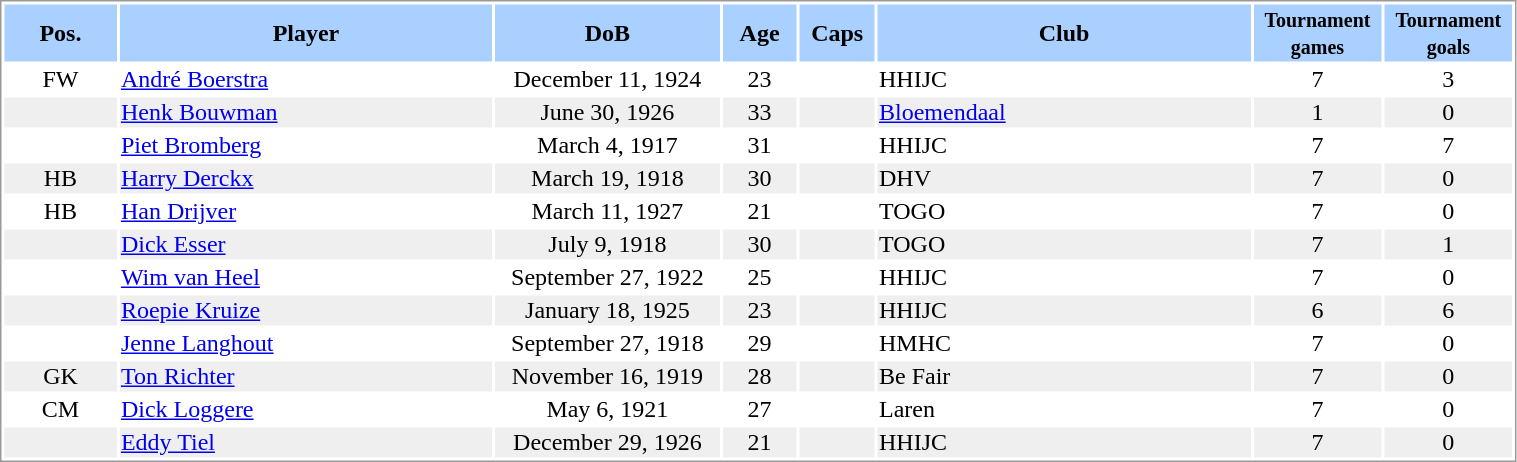<table border="0" width="80%" style="border: 1px solid #999; background-color:#FFFFFF; text-align:center">
<tr align="center" bgcolor="#AAD0FF">
<th width=6%>Pos.</th>
<th width=20%>Player</th>
<th width=12%>DoB</th>
<th width=4%>Age</th>
<th width=4%>Caps</th>
<th width=20%>Club</th>
<th width=5%><small>Tournament<br>games</small></th>
<th width=5%><small>Tournament<br>goals</small></th>
</tr>
<tr>
<td>FW</td>
<td align="left"><a href='#'>André Boerstra</a></td>
<td>December 11, 1924</td>
<td>23</td>
<td></td>
<td align="left"> HHIJC</td>
<td>7</td>
<td>3</td>
</tr>
<tr bgcolor="#EFEFEF">
<td></td>
<td align="left"><a href='#'>Henk Bouwman</a></td>
<td>June 30, 1926</td>
<td>33</td>
<td></td>
<td align="left"> <a href='#'>Bloemendaal</a></td>
<td>1</td>
<td>0</td>
</tr>
<tr>
<td></td>
<td align="left"><a href='#'>Piet Bromberg</a></td>
<td>March 4, 1917</td>
<td>31</td>
<td></td>
<td align="left"> HHIJC</td>
<td>7</td>
<td>7</td>
</tr>
<tr bgcolor="#EFEFEF">
<td>HB</td>
<td align="left"><a href='#'>Harry Derckx</a></td>
<td>March 19, 1918</td>
<td>30</td>
<td></td>
<td align="left"> DHV</td>
<td>7</td>
<td>0</td>
</tr>
<tr>
<td>HB</td>
<td align="left"><a href='#'>Han Drijver</a></td>
<td>March 11, 1927</td>
<td>21</td>
<td></td>
<td align="left"> TOGO</td>
<td>7</td>
<td>0</td>
</tr>
<tr bgcolor="#EFEFEF">
<td></td>
<td align="left"><a href='#'>Dick Esser</a></td>
<td>July 9, 1918</td>
<td>30</td>
<td></td>
<td align="left"> TOGO</td>
<td>7</td>
<td>1</td>
</tr>
<tr>
<td></td>
<td align="left"><a href='#'>Wim van Heel</a></td>
<td>September 27, 1922</td>
<td>25</td>
<td></td>
<td align="left"> HHIJC</td>
<td>7</td>
<td>0</td>
</tr>
<tr bgcolor="#EFEFEF">
<td></td>
<td align="left"><a href='#'>Roepie Kruize</a></td>
<td>January 18, 1925</td>
<td>23</td>
<td></td>
<td align="left"> HHIJC</td>
<td>6</td>
<td>6</td>
</tr>
<tr>
<td></td>
<td align="left"><a href='#'>Jenne Langhout</a></td>
<td>September 27, 1918</td>
<td>29</td>
<td></td>
<td align="left"> HMHC</td>
<td>7</td>
<td>0</td>
</tr>
<tr bgcolor="#EFEFEF">
<td>GK</td>
<td align="left"><a href='#'>Ton Richter</a></td>
<td>November 16, 1919</td>
<td>28</td>
<td></td>
<td align="left"> Be Fair</td>
<td>7</td>
<td>0</td>
</tr>
<tr>
<td>CM</td>
<td align="left"><a href='#'>Dick Loggere</a></td>
<td>May 6, 1921</td>
<td>27</td>
<td></td>
<td align="left"> Laren</td>
<td>7</td>
<td>0</td>
</tr>
<tr bgcolor="#EFEFEF">
<td></td>
<td align="left"><a href='#'>Eddy Tiel</a></td>
<td>December 29, 1926</td>
<td>21</td>
<td></td>
<td align="left"> HHIJC</td>
<td>7</td>
<td>0</td>
</tr>
</table>
